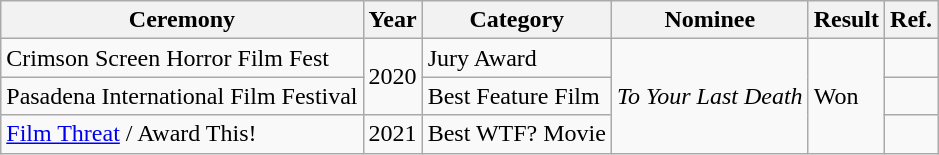<table class="wikitable">
<tr>
<th>Ceremony</th>
<th>Year</th>
<th>Category</th>
<th>Nominee</th>
<th>Result</th>
<th>Ref.</th>
</tr>
<tr>
<td>Crimson Screen Horror Film Fest</td>
<td rowspan=2>2020</td>
<td>Jury Award</td>
<td rowspan=3><em>To Your Last Death</em></td>
<td rowspan=3>Won</td>
<td></td>
</tr>
<tr>
<td>Pasadena International Film Festival</td>
<td>Best Feature Film</td>
<td></td>
</tr>
<tr>
<td><a href='#'>Film Threat</a> / Award This!</td>
<td>2021</td>
<td>Best WTF? Movie</td>
<td></td>
</tr>
</table>
